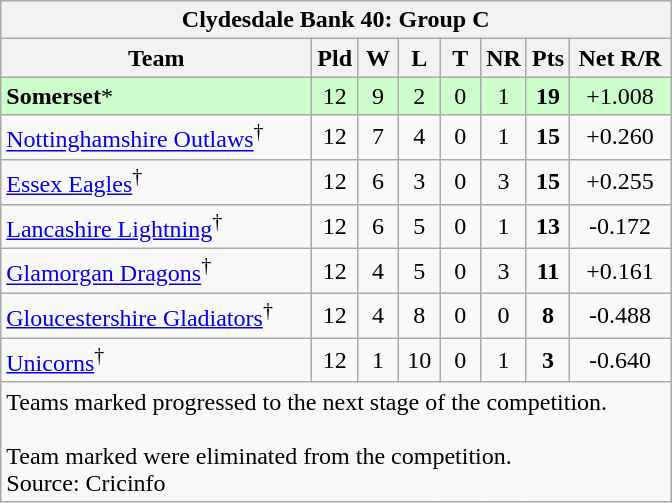<table class="wikitable" style="text-align: center;">
<tr>
<th colspan="9">Clydesdale Bank 40: Group C</th>
</tr>
<tr>
<th width=200>Team</th>
<th width=20>Pld</th>
<th width=20>W</th>
<th width=20>L</th>
<th width=20>T</th>
<th width=20>NR</th>
<th width=20>Pts</th>
<th width=60>Net R/R</th>
</tr>
<tr style="background:#ccffcc;">
<td align=left><strong>Somerset</strong>*</td>
<td>12</td>
<td>9</td>
<td>2</td>
<td>0</td>
<td>1</td>
<td><strong>19</strong></td>
<td>+1.008</td>
</tr>
<tr>
<td align=left><a href='#'>Nottinghamshire Outlaws</a><sup>†</sup></td>
<td>12</td>
<td>7</td>
<td>4</td>
<td>0</td>
<td>1</td>
<td><strong>15</strong></td>
<td>+0.260</td>
</tr>
<tr>
<td align=left><a href='#'>Essex Eagles</a><sup>†</sup></td>
<td>12</td>
<td>6</td>
<td>3</td>
<td>0</td>
<td>3</td>
<td><strong>15</strong></td>
<td>+0.255</td>
</tr>
<tr>
<td align=left><a href='#'>Lancashire Lightning</a><sup>†</sup></td>
<td>12</td>
<td>6</td>
<td>5</td>
<td>0</td>
<td>1</td>
<td><strong>13</strong></td>
<td>-0.172</td>
</tr>
<tr>
<td align=left><a href='#'>Glamorgan Dragons</a><sup>†</sup></td>
<td>12</td>
<td>4</td>
<td>5</td>
<td>0</td>
<td>3</td>
<td><strong>11</strong></td>
<td>+0.161</td>
</tr>
<tr>
<td align=left><a href='#'>Gloucestershire Gladiators</a><sup>†</sup></td>
<td>12</td>
<td>4</td>
<td>8</td>
<td>0</td>
<td>0</td>
<td><strong>8</strong></td>
<td>-0.488</td>
</tr>
<tr>
<td align=left><a href='#'>Unicorns</a><sup>†</sup></td>
<td>12</td>
<td>1</td>
<td>10</td>
<td>0</td>
<td>1</td>
<td><strong>3</strong></td>
<td>-0.640</td>
</tr>
<tr>
<td colspan="9" align="left">Teams marked  progressed to the next stage of the competition.<br><br>Team marked  were eliminated from the competition.<br>Source: Cricinfo</td>
</tr>
</table>
